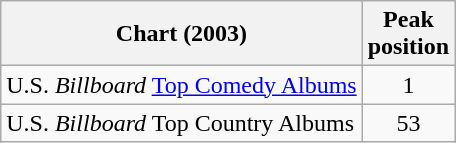<table class="wikitable">
<tr>
<th>Chart (2003)</th>
<th>Peak<br>position</th>
</tr>
<tr>
<td>U.S. <em>Billboard</em> <a href='#'>Top Comedy Albums</a></td>
<td align="center">1</td>
</tr>
<tr>
<td>U.S. <em>Billboard</em> Top Country Albums</td>
<td align="center">53</td>
</tr>
</table>
